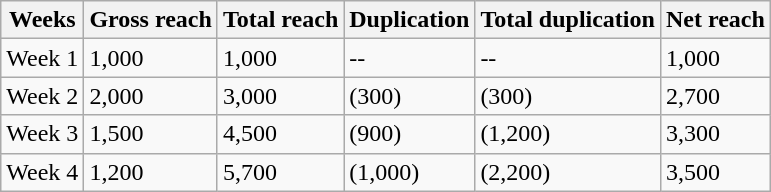<table class="wikitable">
<tr>
<th>Weeks</th>
<th>Gross reach</th>
<th>Total reach</th>
<th>Duplication</th>
<th>Total duplication</th>
<th>Net reach</th>
</tr>
<tr>
<td>Week 1</td>
<td>1,000</td>
<td>1,000</td>
<td>--</td>
<td>--</td>
<td>1,000</td>
</tr>
<tr>
<td>Week 2</td>
<td>2,000</td>
<td>3,000</td>
<td>(300)</td>
<td>(300)</td>
<td>2,700</td>
</tr>
<tr>
<td>Week 3</td>
<td>1,500</td>
<td>4,500</td>
<td>(900)</td>
<td>(1,200)</td>
<td>3,300</td>
</tr>
<tr>
<td>Week 4</td>
<td>1,200</td>
<td>5,700</td>
<td>(1,000)</td>
<td>(2,200)</td>
<td>3,500</td>
</tr>
</table>
